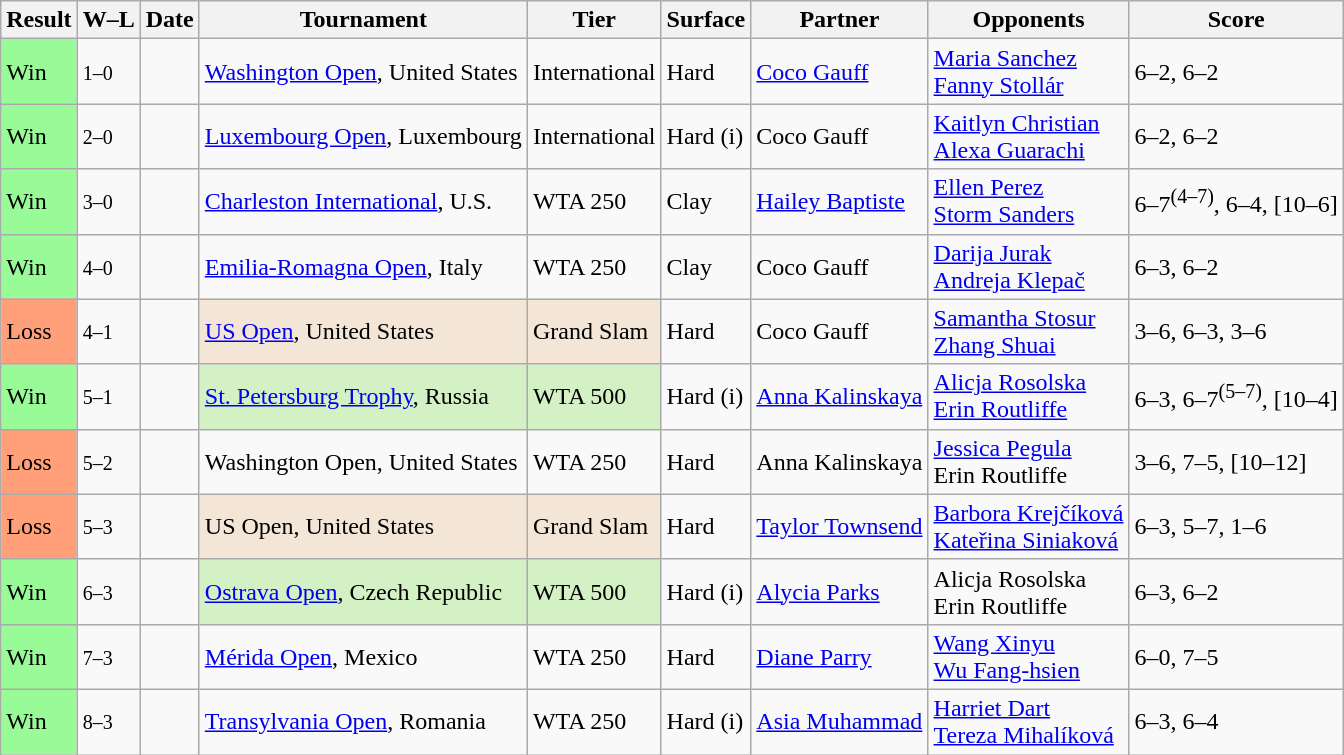<table class="sortable wikitable">
<tr>
<th>Result</th>
<th class="unsortable">W–L</th>
<th>Date</th>
<th>Tournament</th>
<th>Tier</th>
<th>Surface</th>
<th>Partner</th>
<th>Opponents</th>
<th class="unsortable">Score</th>
</tr>
<tr>
<td bgcolor=98FB98>Win</td>
<td><small>1–0</small></td>
<td><a href='#'></a></td>
<td><a href='#'>Washington Open</a>, United States</td>
<td>International</td>
<td>Hard</td>
<td> <a href='#'>Coco Gauff</a></td>
<td> <a href='#'>Maria Sanchez</a> <br>  <a href='#'>Fanny Stollár</a></td>
<td>6–2, 6–2</td>
</tr>
<tr>
<td bgcolor=98FB98>Win</td>
<td><small>2–0</small></td>
<td><a href='#'></a></td>
<td><a href='#'>Luxembourg Open</a>, Luxembourg</td>
<td>International</td>
<td>Hard (i)</td>
<td> Coco Gauff</td>
<td> <a href='#'>Kaitlyn Christian</a> <br>  <a href='#'>Alexa Guarachi</a></td>
<td>6–2, 6–2</td>
</tr>
<tr>
<td bgcolor=98FB98>Win</td>
<td><small>3–0</small></td>
<td><a href='#'></a></td>
<td><a href='#'>Charleston International</a>, U.S.</td>
<td>WTA 250</td>
<td>Clay</td>
<td> <a href='#'>Hailey Baptiste</a></td>
<td> <a href='#'>Ellen Perez</a> <br>  <a href='#'>Storm Sanders</a></td>
<td>6–7<sup>(4–7)</sup>, 6–4, [10–6]</td>
</tr>
<tr>
<td bgcolor=98FB98>Win</td>
<td><small>4–0</small></td>
<td><a href='#'></a></td>
<td><a href='#'>Emilia-Romagna Open</a>, Italy</td>
<td>WTA 250</td>
<td>Clay</td>
<td> Coco Gauff</td>
<td> <a href='#'>Darija Jurak</a> <br>  <a href='#'>Andreja Klepač</a></td>
<td>6–3, 6–2</td>
</tr>
<tr>
<td bgcolor=ffa07a>Loss</td>
<td><small>4–1</small></td>
<td><a href='#'></a></td>
<td bgcolor=F3E6D7><a href='#'>US Open</a>, United States</td>
<td bgcolor=F3E6D7>Grand Slam</td>
<td>Hard</td>
<td> Coco Gauff</td>
<td> <a href='#'>Samantha Stosur</a> <br>  <a href='#'>Zhang Shuai</a></td>
<td>3–6, 6–3, 3–6</td>
</tr>
<tr>
<td bgcolor=98FB98>Win</td>
<td><small>5–1</small></td>
<td><a href='#'></a></td>
<td bgcolor=D4F1C5><a href='#'>St. Petersburg Trophy</a>, Russia</td>
<td bgcolor=D4F1C5>WTA 500</td>
<td>Hard (i)</td>
<td> <a href='#'>Anna Kalinskaya</a></td>
<td> <a href='#'>Alicja Rosolska</a> <br>  <a href='#'>Erin Routliffe</a></td>
<td>6–3, 6–7<sup>(5–7)</sup>, [10–4]</td>
</tr>
<tr>
<td bgcolor=FFA07A>Loss</td>
<td><small>5–2</small></td>
<td><a href='#'></a></td>
<td>Washington Open, United States</td>
<td>WTA 250</td>
<td>Hard</td>
<td> Anna Kalinskaya</td>
<td> <a href='#'>Jessica Pegula</a> <br>  Erin Routliffe</td>
<td>3–6, 7–5, [10–12]</td>
</tr>
<tr>
<td bgcolor=FFA07A>Loss</td>
<td><small>5–3</small></td>
<td><a href='#'></a></td>
<td bgcolor=F3E6D7>US Open, United States</td>
<td bgcolor=F3E6D7>Grand Slam</td>
<td>Hard</td>
<td> <a href='#'>Taylor Townsend</a></td>
<td> <a href='#'>Barbora Krejčíková</a> <br>  <a href='#'>Kateřina Siniaková</a></td>
<td>6–3, 5–7, 1–6</td>
</tr>
<tr>
<td bgcolor=98FB98>Win</td>
<td><small>6–3</small></td>
<td><a href='#'></a></td>
<td bgcolor=D4F1C5><a href='#'>Ostrava Open</a>, Czech Republic</td>
<td bgcolor=D4F1C5>WTA 500</td>
<td>Hard (i)</td>
<td> <a href='#'>Alycia Parks</a></td>
<td> Alicja Rosolska <br>  Erin Routliffe</td>
<td>6–3, 6–2</td>
</tr>
<tr>
<td bgcolor=98FB98>Win</td>
<td><small>7–3</small></td>
<td><a href='#'></a></td>
<td><a href='#'>Mérida Open</a>, Mexico</td>
<td>WTA 250</td>
<td>Hard</td>
<td> <a href='#'>Diane Parry</a></td>
<td> <a href='#'>Wang Xinyu</a> <br>  <a href='#'>Wu Fang-hsien</a></td>
<td>6–0, 7–5</td>
</tr>
<tr>
<td bgcolor=98FB98>Win</td>
<td><small>8–3</small></td>
<td><a href='#'></a></td>
<td><a href='#'>Transylvania Open</a>, Romania</td>
<td>WTA 250</td>
<td>Hard (i)</td>
<td> <a href='#'>Asia Muhammad</a></td>
<td> <a href='#'>Harriet Dart</a> <br>  <a href='#'>Tereza Mihalíková</a></td>
<td>6–3, 6–4</td>
</tr>
</table>
